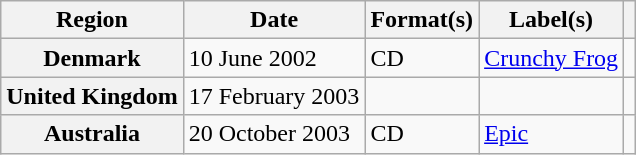<table class="wikitable plainrowheaders">
<tr>
<th scope="col">Region</th>
<th scope="col">Date</th>
<th scope="col">Format(s)</th>
<th scope="col">Label(s)</th>
<th scope="col"></th>
</tr>
<tr>
<th scope="row">Denmark</th>
<td>10 June 2002</td>
<td>CD</td>
<td><a href='#'>Crunchy Frog</a></td>
<td></td>
</tr>
<tr>
<th scope="row">United Kingdom</th>
<td>17 February 2003</td>
<td></td>
<td></td>
<td></td>
</tr>
<tr>
<th scope="row">Australia</th>
<td>20 October 2003</td>
<td>CD</td>
<td><a href='#'>Epic</a></td>
<td></td>
</tr>
</table>
